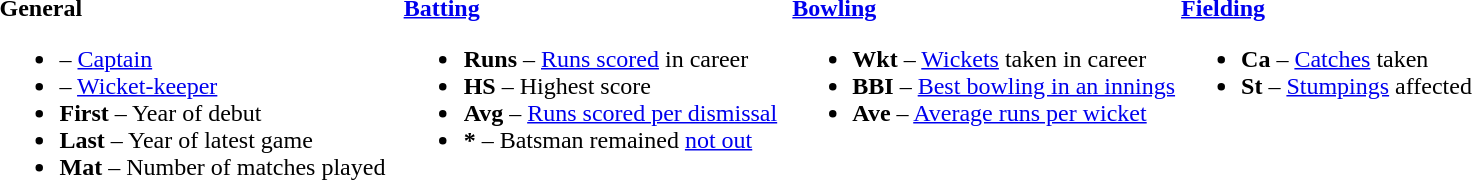<table>
<tr>
<td valign="top" style="width:26%"><br><strong>General</strong><ul><li> – <a href='#'>Captain</a></li><li> – <a href='#'>Wicket-keeper</a></li><li><strong>First</strong> – Year of debut</li><li><strong>Last</strong> – Year of latest game</li><li><strong>Mat</strong> – Number of matches played</li></ul></td>
<td valign="top" style="width:25%"><br><strong><a href='#'>Batting</a></strong><ul><li><strong>Runs</strong> – <a href='#'>Runs scored</a> in career</li><li><strong>HS</strong> – Highest score</li><li><strong>Avg</strong> – <a href='#'>Runs scored per dismissal</a></li><li><strong>*</strong> – Batsman remained <a href='#'>not out</a></li></ul></td>
<td valign="top" style="width:25%"><br><strong><a href='#'>Bowling</a></strong><ul><li><strong>Wkt</strong> – <a href='#'>Wickets</a> taken in career</li><li><strong>BBI</strong> – <a href='#'>Best bowling in an innings</a></li><li><strong>Ave</strong> – <a href='#'>Average runs per wicket</a></li></ul></td>
<td valign="top" style="width:24%"><br><strong><a href='#'>Fielding</a></strong><ul><li><strong>Ca</strong> – <a href='#'>Catches</a> taken</li><li><strong>St</strong> – <a href='#'>Stumpings</a> affected</li></ul></td>
</tr>
</table>
